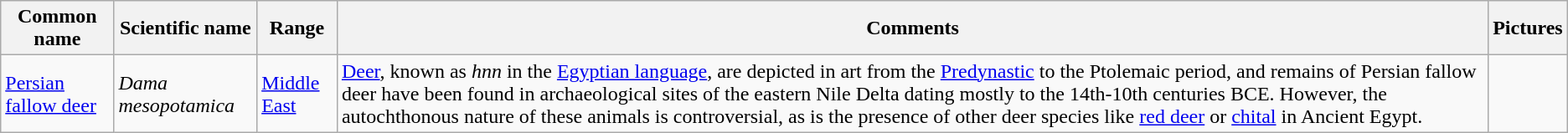<table class="wikitable">
<tr>
<th>Common name</th>
<th>Scientific name</th>
<th>Range</th>
<th class="unsortable">Comments</th>
<th class="unsortable">Pictures</th>
</tr>
<tr>
<td><a href='#'>Persian fallow deer</a></td>
<td><em>Dama mesopotamica</em></td>
<td><a href='#'>Middle East</a></td>
<td><a href='#'>Deer</a>, known as <em>hnn</em> in the <a href='#'>Egyptian language</a>, are depicted in art from the <a href='#'>Predynastic</a> to the Ptolemaic period, and remains of Persian fallow deer have been found in archaeological sites of the eastern Nile Delta dating mostly to the 14th-10th centuries BCE. However, the autochthonous nature of these animals is controversial, as is the presence of other deer species like <a href='#'>red deer</a> or <a href='#'>chital</a> in Ancient Egypt.</td>
<td></td>
</tr>
</table>
